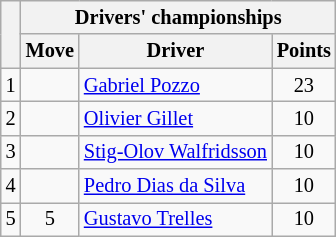<table class="wikitable" style="font-size:85%;">
<tr>
<th rowspan="2"></th>
<th colspan="3">Drivers' championships</th>
</tr>
<tr>
<th>Move</th>
<th>Driver</th>
<th>Points</th>
</tr>
<tr>
<td align="center">1</td>
<td align="center"></td>
<td> <a href='#'>Gabriel Pozzo</a></td>
<td align="center">23</td>
</tr>
<tr>
<td align="center">2</td>
<td align="center"></td>
<td> <a href='#'>Olivier Gillet</a></td>
<td align="center">10</td>
</tr>
<tr>
<td align="center">3</td>
<td align="center"></td>
<td> <a href='#'>Stig-Olov Walfridsson</a></td>
<td align="center">10</td>
</tr>
<tr>
<td align="center">4</td>
<td align="center"></td>
<td> <a href='#'>Pedro Dias da Silva</a></td>
<td align="center">10</td>
</tr>
<tr>
<td align="center">5</td>
<td align="center"> 5</td>
<td> <a href='#'>Gustavo Trelles</a></td>
<td align="center">10</td>
</tr>
</table>
